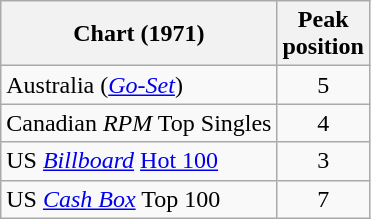<table class="wikitable sortable">
<tr>
<th align="left">Chart (1971)</th>
<th align="left">Peak<br>position</th>
</tr>
<tr>
<td>Australia (<em><a href='#'>Go-Set</a></em>)</td>
<td style="text-align:center;">5</td>
</tr>
<tr>
<td>Canadian <em>RPM</em> Top Singles</td>
<td style="text-align:center;">4</td>
</tr>
<tr>
<td>US <em><a href='#'>Billboard</a></em> <a href='#'>Hot 100</a></td>
<td style="text-align:center;">3</td>
</tr>
<tr>
<td>US <em><a href='#'>Cash Box</a></em> Top 100</td>
<td style="text-align:center;">7</td>
</tr>
</table>
